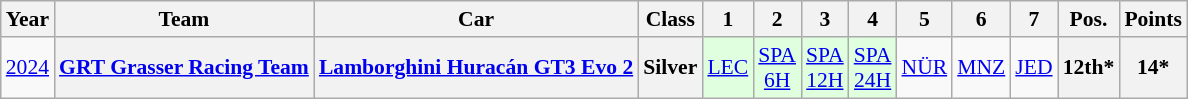<table class="wikitable" border="1" style="text-align:center; font-size:90%;">
<tr>
<th>Year</th>
<th>Team</th>
<th>Car</th>
<th>Class</th>
<th>1</th>
<th>2</th>
<th>3</th>
<th>4</th>
<th>5</th>
<th>6</th>
<th>7</th>
<th>Pos.</th>
<th>Points</th>
</tr>
<tr>
<td><a href='#'>2024</a></td>
<th><a href='#'>GRT Grasser Racing Team</a></th>
<th><a href='#'>Lamborghini Huracán GT3 Evo 2</a></th>
<th>Silver</th>
<td style="background:#DFFFDF;"><a href='#'>LEC</a><br></td>
<td style="background:#DFFFDF;"><a href='#'>SPA<br>6H</a><br></td>
<td style="background:#DFFFDF;"><a href='#'>SPA<br>12H</a><br></td>
<td style="background:#DFFFDF;"><a href='#'>SPA<br>24H</a><br></td>
<td style="background:#;"><a href='#'>NÜR</a><br></td>
<td style="background:#;"><a href='#'>MNZ</a><br></td>
<td style="background:#;"><a href='#'>JED</a><br></td>
<th>12th*</th>
<th>14*</th>
</tr>
</table>
